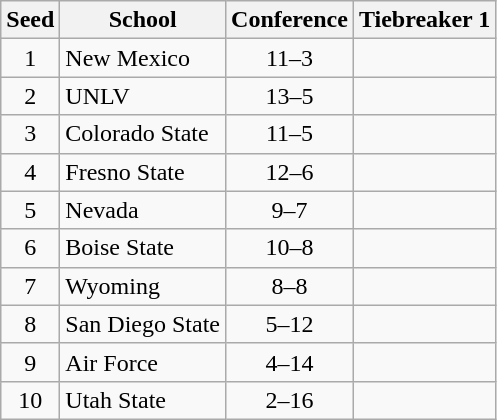<table class="wikitable" style="text-align:center">
<tr>
<th>Seed</th>
<th>School</th>
<th>Conference</th>
<th>Tiebreaker 1</th>
</tr>
<tr>
<td>1</td>
<td align="left">New Mexico</td>
<td>11–3</td>
<td align="left"></td>
</tr>
<tr>
<td>2</td>
<td align="left">UNLV</td>
<td>13–5</td>
<td align="left"></td>
</tr>
<tr>
<td>3</td>
<td align="left">Colorado State</td>
<td>11–5</td>
<td align="left"></td>
</tr>
<tr>
<td>4</td>
<td align="left">Fresno State</td>
<td>12–6</td>
<td align="left"></td>
</tr>
<tr>
<td>5</td>
<td align="left">Nevada</td>
<td>9–7</td>
<td align="left"></td>
</tr>
<tr>
<td>6</td>
<td align="left">Boise State</td>
<td>10–8</td>
<td align="left"></td>
</tr>
<tr>
<td>7</td>
<td align="left">Wyoming</td>
<td>8–8</td>
<td></td>
</tr>
<tr>
<td>8</td>
<td align="left">San Diego State</td>
<td>5–12</td>
<td></td>
</tr>
<tr>
<td>9</td>
<td align="left">Air Force</td>
<td>4–14</td>
<td></td>
</tr>
<tr>
<td>10</td>
<td align="left">Utah  State</td>
<td>2–16</td>
<td></td>
</tr>
</table>
